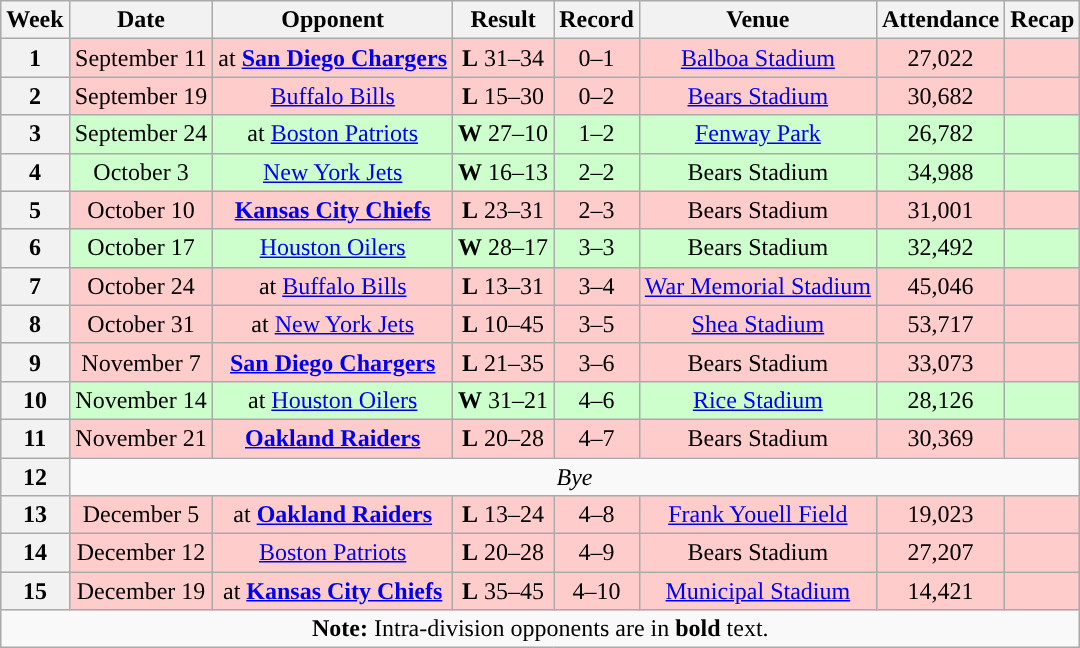<table class="wikitable" style="text-align:center">
<tr>
<th>Week</th>
<th>Date</th>
<th>Opponent</th>
<th>Result</th>
<th>Record</th>
<th>Venue</th>
<th>Attendance</th>
<th>Recap</th>
</tr>
<tr style="background:#fcc">
<th>1</th>
<td>September 11</td>
<td>at <strong><a href='#'>San Diego Chargers</a></strong></td>
<td><strong>L</strong> 31–34</td>
<td>0–1</td>
<td><a href='#'>Balboa Stadium</a></td>
<td>27,022</td>
<td></td>
</tr>
<tr style="background:#fcc">
<th>2</th>
<td>September 19</td>
<td><a href='#'>Buffalo Bills</a></td>
<td><strong>L</strong> 15–30</td>
<td>0–2</td>
<td><a href='#'>Bears Stadium</a></td>
<td>30,682</td>
<td></td>
</tr>
<tr style="background:#cfc">
<th>3</th>
<td>September 24</td>
<td>at <a href='#'>Boston Patriots</a></td>
<td><strong>W</strong> 27–10</td>
<td>1–2</td>
<td><a href='#'>Fenway Park</a></td>
<td>26,782</td>
<td></td>
</tr>
<tr style="background:#cfc">
<th>4</th>
<td>October 3</td>
<td><a href='#'>New York Jets</a></td>
<td><strong>W</strong> 16–13</td>
<td>2–2</td>
<td>Bears Stadium</td>
<td>34,988</td>
<td></td>
</tr>
<tr style="background:#fcc">
<th>5</th>
<td>October 10</td>
<td><strong><a href='#'>Kansas City Chiefs</a></strong></td>
<td><strong>L</strong> 23–31</td>
<td>2–3</td>
<td>Bears Stadium</td>
<td>31,001</td>
<td></td>
</tr>
<tr style="background:#cfc">
<th>6</th>
<td>October 17</td>
<td><a href='#'>Houston Oilers</a></td>
<td><strong>W</strong> 28–17</td>
<td>3–3</td>
<td>Bears Stadium</td>
<td>32,492</td>
<td></td>
</tr>
<tr style="background:#fcc">
<th>7</th>
<td>October 24</td>
<td>at <a href='#'>Buffalo Bills</a></td>
<td><strong>L</strong> 13–31</td>
<td>3–4</td>
<td><a href='#'>War Memorial Stadium</a></td>
<td>45,046</td>
<td></td>
</tr>
<tr style="background:#fcc">
<th>8</th>
<td>October 31</td>
<td>at <a href='#'>New York Jets</a></td>
<td><strong>L</strong> 10–45</td>
<td>3–5</td>
<td><a href='#'>Shea Stadium</a></td>
<td>53,717</td>
<td></td>
</tr>
<tr style="background:#fcc">
<th>9</th>
<td>November 7</td>
<td><strong><a href='#'>San Diego Chargers</a></strong></td>
<td><strong>L</strong> 21–35</td>
<td>3–6</td>
<td>Bears Stadium</td>
<td>33,073</td>
<td></td>
</tr>
<tr style="background:#cfc">
<th>10</th>
<td>November 14</td>
<td>at <a href='#'>Houston Oilers</a></td>
<td><strong>W</strong> 31–21</td>
<td>4–6</td>
<td><a href='#'>Rice Stadium</a></td>
<td>28,126</td>
<td></td>
</tr>
<tr style="background:#fcc">
<th>11</th>
<td>November 21</td>
<td><strong><a href='#'>Oakland Raiders</a></strong></td>
<td><strong>L</strong> 20–28</td>
<td>4–7</td>
<td>Bears Stadium</td>
<td>30,369</td>
<td></td>
</tr>
<tr>
<th>12</th>
<td colspan="7" align="center"><em>Bye</em></td>
</tr>
<tr style="background:#fcc">
<th>13</th>
<td>December 5</td>
<td>at <strong><a href='#'>Oakland Raiders</a></strong></td>
<td><strong>L</strong> 13–24</td>
<td>4–8</td>
<td><a href='#'>Frank Youell Field</a></td>
<td>19,023</td>
<td></td>
</tr>
<tr style="background:#fcc">
<th>14</th>
<td>December 12</td>
<td><a href='#'>Boston Patriots</a></td>
<td><strong>L</strong> 20–28</td>
<td>4–9</td>
<td>Bears Stadium</td>
<td>27,207</td>
<td></td>
</tr>
<tr style="background:#fcc">
<th>15</th>
<td>December 19</td>
<td>at <strong><a href='#'>Kansas City Chiefs</a></strong></td>
<td><strong>L</strong> 35–45</td>
<td>4–10</td>
<td><a href='#'>Municipal Stadium</a></td>
<td>14,421</td>
<td></td>
</tr>
<tr>
<td colspan="8"><strong>Note:</strong> Intra-division opponents are in <strong>bold</strong> text.</td>
</tr>
</table>
